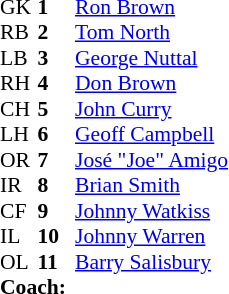<table style="font-size: 90%" cellspacing="0" cellpadding="0">
<tr>
<th width="25"></th>
<th width="25"></th>
</tr>
<tr>
<td>GK</td>
<td><strong>1</strong></td>
<td> <a href='#'>Ron Brown</a></td>
</tr>
<tr>
<td>RB</td>
<td><strong>2</strong></td>
<td> <a href='#'>Tom North</a></td>
</tr>
<tr>
<td>LB</td>
<td><strong>3</strong></td>
<td> <a href='#'>George Nuttal</a></td>
</tr>
<tr>
<td>RH</td>
<td><strong>4</strong></td>
<td> <a href='#'>Don Brown</a></td>
</tr>
<tr>
<td>CH</td>
<td><strong>5</strong></td>
<td> <a href='#'>John Curry</a></td>
</tr>
<tr>
<td>LH</td>
<td><strong>6</strong></td>
<td> <a href='#'>Geoff Campbell</a></td>
</tr>
<tr>
<td>OR</td>
<td><strong>7</strong></td>
<td> <a href='#'>José "Joe" Amigo</a></td>
</tr>
<tr>
<td>IR</td>
<td><strong>8</strong></td>
<td> <a href='#'>Brian Smith</a></td>
</tr>
<tr>
<td>CF</td>
<td><strong>9</strong></td>
<td> <a href='#'>Johnny Watkiss</a></td>
</tr>
<tr>
<td>IL</td>
<td><strong>10</strong></td>
<td> <a href='#'>Johnny Warren</a></td>
</tr>
<tr>
<td>OL</td>
<td><strong>11</strong></td>
<td> <a href='#'>Barry Salisbury</a></td>
</tr>
<tr>
<td colspan=4><strong>Coach:</strong></td>
</tr>
<tr>
<td colspan=4></td>
</tr>
</table>
